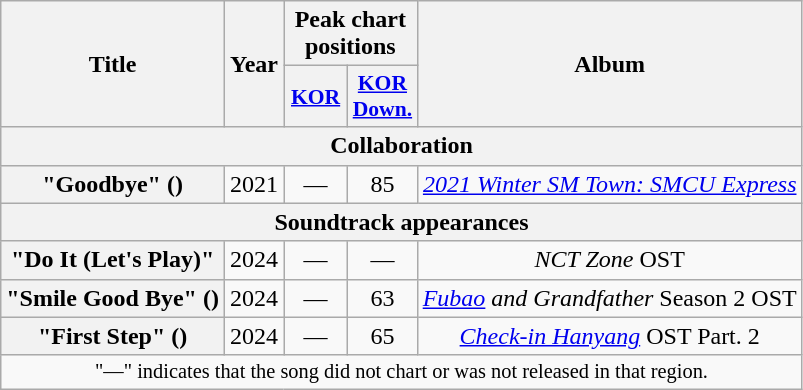<table class="wikitable plainrowheaders" style="text-align:center">
<tr>
<th scope="col" rowspan="2">Title</th>
<th scope="col" rowspan="2">Year</th>
<th scope="col" colspan="2">Peak chart positions</th>
<th scope="col" rowspan="2">Album</th>
</tr>
<tr>
<th scope="col" style="font-size:90%; width:2.5em"><a href='#'>KOR</a></th>
<th scope="col" style="font-size:90%; width:2.5em"><a href='#'>KOR<br>Down.</a><br></th>
</tr>
<tr>
<th colspan="5">Collaboration</th>
</tr>
<tr>
<th scope="row">"Goodbye" ()<br></th>
<td>2021</td>
<td>—</td>
<td>85</td>
<td><em><a href='#'>2021 Winter SM Town: SMCU Express</a></em></td>
</tr>
<tr>
<th colspan="5">Soundtrack appearances</th>
</tr>
<tr>
<th scope="row">"Do It (Let's Play)"<br></th>
<td>2024</td>
<td>—</td>
<td>—</td>
<td><em>NCT Zone</em> OST</td>
</tr>
<tr>
<th scope="row">"Smile Good Bye" ()</th>
<td>2024</td>
<td>—</td>
<td>63</td>
<td><em><a href='#'>Fubao</a> and Grandfather</em> Season 2 OST</td>
</tr>
<tr>
<th scope="row">"First Step" ()</th>
<td>2024</td>
<td>—</td>
<td>65</td>
<td><em><a href='#'>Check-in Hanyang</a></em> OST Part. 2</td>
</tr>
<tr>
<td colspan="7" style="text-align:center; font-size:85%">"—" indicates that the song did not chart or was not released in that region.</td>
</tr>
</table>
